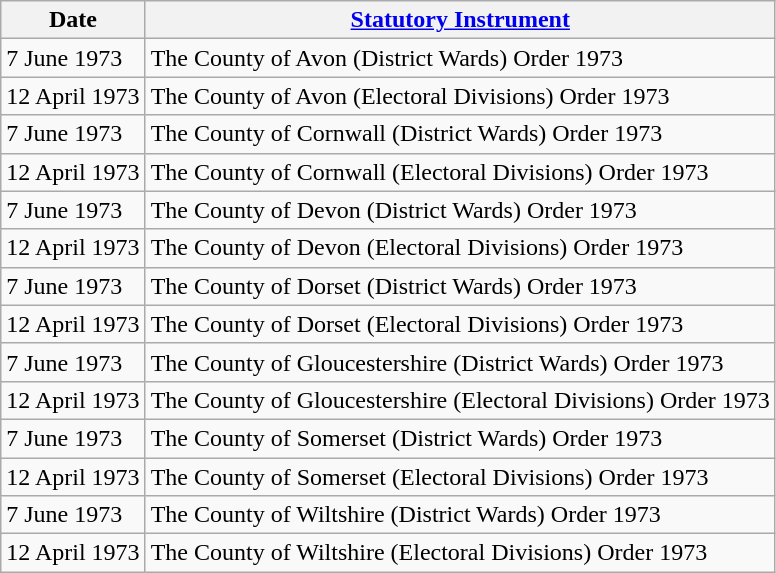<table class="wikitable sortable">
<tr>
<th>Date</th>
<th><a href='#'>Statutory Instrument</a></th>
</tr>
<tr>
<td>7 June 1973</td>
<td>The County of Avon (District Wards) Order 1973</td>
</tr>
<tr>
<td>12 April 1973</td>
<td>The County of Avon (Electoral Divisions) Order 1973</td>
</tr>
<tr>
<td>7 June 1973</td>
<td>The County of Cornwall (District Wards) Order 1973</td>
</tr>
<tr>
<td>12 April 1973</td>
<td>The County of Cornwall (Electoral Divisions) Order 1973</td>
</tr>
<tr>
<td>7 June 1973</td>
<td>The County of Devon (District Wards) Order 1973</td>
</tr>
<tr>
<td>12 April 1973</td>
<td>The County of Devon (Electoral Divisions) Order 1973</td>
</tr>
<tr>
<td>7 June 1973</td>
<td>The County of Dorset (District Wards) Order 1973</td>
</tr>
<tr>
<td>12 April 1973</td>
<td>The County of Dorset (Electoral Divisions) Order 1973</td>
</tr>
<tr>
<td>7 June 1973</td>
<td>The County of Gloucestershire (District Wards) Order 1973</td>
</tr>
<tr>
<td>12 April 1973</td>
<td>The County of Gloucestershire (Electoral Divisions) Order 1973</td>
</tr>
<tr>
<td>7 June 1973</td>
<td>The County of Somerset (District Wards) Order 1973</td>
</tr>
<tr>
<td>12 April 1973</td>
<td>The County of Somerset (Electoral Divisions) Order 1973</td>
</tr>
<tr>
<td>7 June 1973</td>
<td>The County of Wiltshire (District Wards) Order 1973</td>
</tr>
<tr>
<td>12 April 1973</td>
<td>The County of Wiltshire (Electoral Divisions) Order 1973</td>
</tr>
</table>
